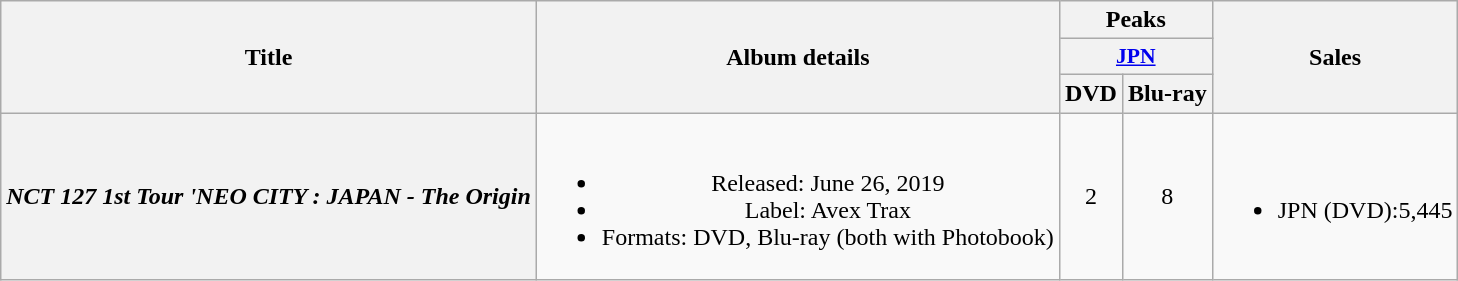<table class="wikitable plainrowheaders" style="text-align:center;">
<tr>
<th scope="col" rowspan="3">Title</th>
<th scope="col" rowspan="3">Album details</th>
<th colspan="2">Peaks</th>
<th scope="col" rowspan="3">Sales</th>
</tr>
<tr>
<th scope="col" colspan="2" style="width:3em;font-size:90%;"><a href='#'>JPN</a><br></th>
</tr>
<tr>
<th scope="col">DVD<br></th>
<th scope="col">Blu-ray<br></th>
</tr>
<tr>
<th scope="row"><em>NCT 127 1st Tour 'NEO CITY : JAPAN - The Origin<strong></th>
<td><br><ul><li>Released: June 26, 2019</li><li>Label: Avex Trax</li><li>Formats:  DVD, Blu-ray (both with Photobook)</li></ul></td>
<td>2</td>
<td>8</td>
<td><br><ul><li>JPN (DVD):5,445</li></ul></td>
</tr>
</table>
